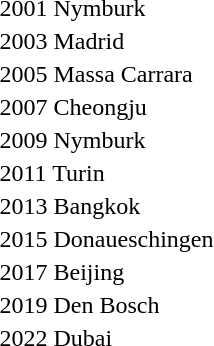<table>
<tr>
<td>2001 Nymburk</td>
<td></td>
<td></td>
<td></td>
</tr>
<tr>
<td>2003 Madrid</td>
<td></td>
<td></td>
<td></td>
</tr>
<tr>
<td>2005 Massa Carrara</td>
<td></td>
<td></td>
<td></td>
</tr>
<tr>
<td>2007 Cheongju</td>
<td></td>
<td></td>
<td></td>
</tr>
<tr>
<td>2009 Nymburk</td>
<td></td>
<td></td>
<td></td>
</tr>
<tr>
<td>2011 Turin</td>
<td></td>
<td></td>
<td></td>
</tr>
<tr>
<td>2013 Bangkok</td>
<td></td>
<td></td>
<td></td>
</tr>
<tr>
<td>2015 Donaueschingen</td>
<td></td>
<td></td>
<td></td>
</tr>
<tr>
<td>2017 Beijing</td>
<td></td>
<td></td>
<td></td>
</tr>
<tr>
<td>2019 Den Bosch</td>
<td></td>
<td></td>
<td></td>
</tr>
<tr>
<td>2022 Dubai</td>
<td></td>
<td></td>
<td></td>
</tr>
</table>
